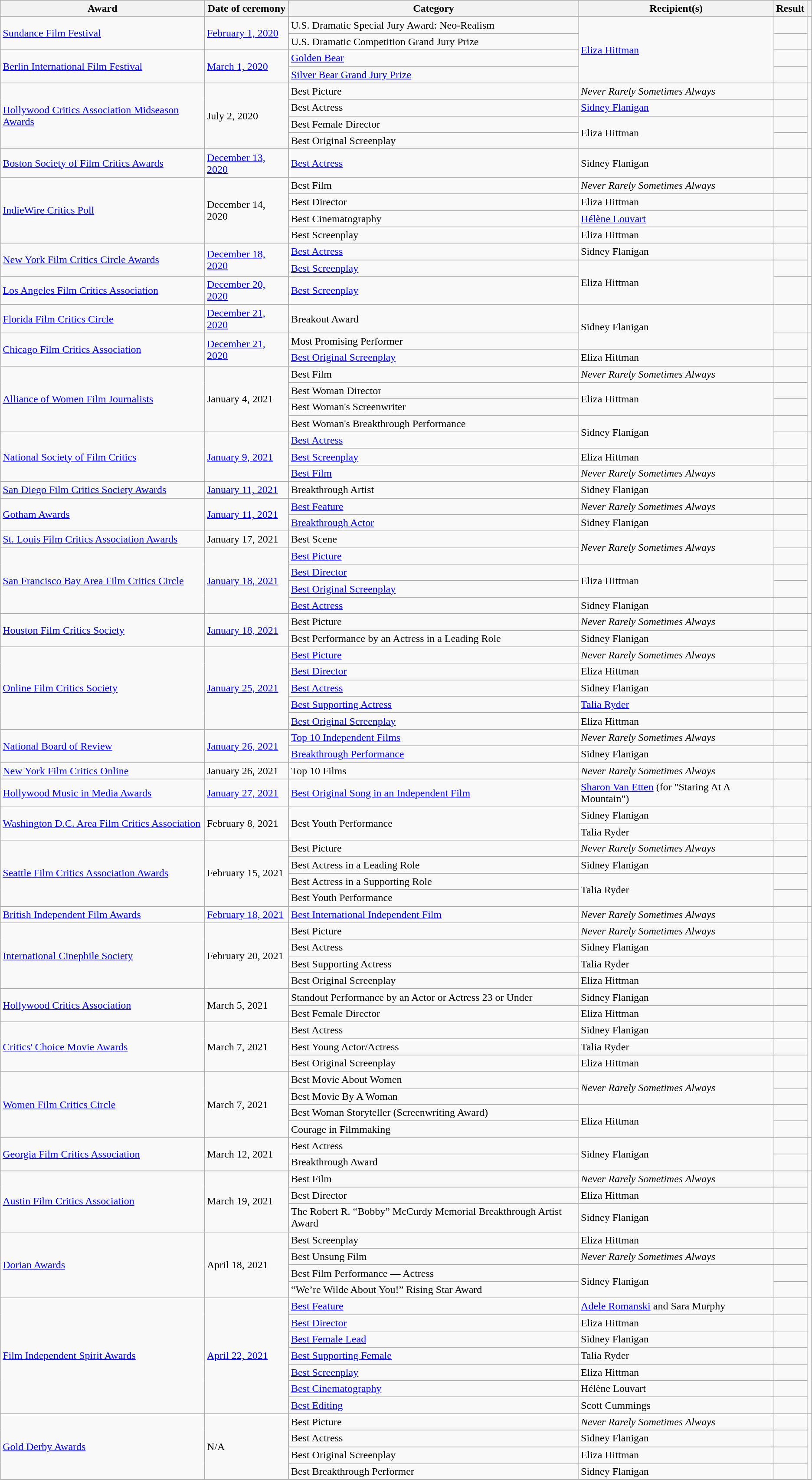<table class="wikitable sortable plainrowheaders">
<tr>
<th scope="col">Award</th>
<th scope="col">Date of ceremony</th>
<th scope="col">Category</th>
<th scope="col">Recipient(s)</th>
<th scope="col">Result</th>
<th scope="col" class="unsortable"></th>
</tr>
<tr>
<td rowspan="2"><a href='#'>Sundance Film Festival</a></td>
<td rowspan="2"><a href='#'>February 1, 2020</a></td>
<td>U.S. Dramatic Special Jury Award: Neo-Realism</td>
<td rowspan="4"><a href='#'>Eliza Hittman</a></td>
<td></td>
<td rowspan="2" align="center"></td>
</tr>
<tr>
<td>U.S. Dramatic Competition Grand Jury Prize</td>
<td></td>
</tr>
<tr>
<td rowspan="2"><a href='#'>Berlin International Film Festival</a></td>
<td rowspan="2"><a href='#'>March 1, 2020</a></td>
<td><a href='#'>Golden Bear</a></td>
<td></td>
<td rowspan="2" align="center"></td>
</tr>
<tr>
<td><a href='#'>Silver Bear Grand Jury Prize</a></td>
<td></td>
</tr>
<tr>
<td rowspan="4"><a href='#'>Hollywood Critics Association Midseason Awards</a></td>
<td rowspan="4">July 2, 2020</td>
<td>Best Picture</td>
<td><em>Never Rarely Sometimes Always</em></td>
<td></td>
<td rowspan="4" align="center"></td>
</tr>
<tr>
<td>Best Actress</td>
<td><a href='#'>Sidney Flanigan</a></td>
<td></td>
</tr>
<tr>
<td>Best Female Director</td>
<td rowspan="2">Eliza Hittman</td>
<td></td>
</tr>
<tr>
<td>Best Original Screenplay</td>
<td></td>
</tr>
<tr>
<td><a href='#'>Boston Society of Film Critics Awards</a></td>
<td><a href='#'>December 13, 2020</a></td>
<td><a href='#'>Best Actress</a></td>
<td rowspan="1">Sidney Flanigan</td>
<td></td>
<td align="center"></td>
</tr>
<tr>
<td rowspan="4"><a href='#'>IndieWire Critics Poll</a></td>
<td rowspan="4">December 14, 2020</td>
<td>Best Film</td>
<td><em>Never Rarely Sometimes Always</em></td>
<td></td>
<td rowspan="4" align="center"></td>
</tr>
<tr>
<td>Best Director</td>
<td>Eliza Hittman</td>
<td></td>
</tr>
<tr>
<td>Best Cinematography</td>
<td><a href='#'>Hélène Louvart</a></td>
<td></td>
</tr>
<tr>
<td>Best Screenplay</td>
<td>Eliza Hittman</td>
<td></td>
</tr>
<tr>
<td rowspan="2"><a href='#'>New York Film Critics Circle Awards</a></td>
<td rowspan="2"><a href='#'>December 18, 2020</a></td>
<td><a href='#'>Best Actress</a></td>
<td>Sidney Flanigan</td>
<td></td>
<td rowspan="2" align="center"></td>
</tr>
<tr>
<td><a href='#'>Best Screenplay</a></td>
<td rowspan="2">Eliza Hittman</td>
<td></td>
</tr>
<tr>
<td><a href='#'>Los Angeles Film Critics Association</a></td>
<td><a href='#'>December 20, 2020</a></td>
<td><a href='#'>Best Screenplay</a></td>
<td></td>
<td align="center"></td>
</tr>
<tr>
<td><a href='#'>Florida Film Critics Circle</a></td>
<td><a href='#'>December 21, 2020</a></td>
<td>Breakout Award</td>
<td rowspan="2">Sidney Flanigan</td>
<td></td>
<td rowspan="1" align="center"></td>
</tr>
<tr>
<td rowspan="2"><a href='#'>Chicago Film Critics Association</a></td>
<td rowspan="2"><a href='#'>December 21, 2020</a></td>
<td>Most Promising Performer</td>
<td></td>
<td rowspan="2"  align="center"></td>
</tr>
<tr>
<td><a href='#'>Best Original Screenplay</a></td>
<td>Eliza Hittman</td>
<td></td>
</tr>
<tr>
<td rowspan="4"><a href='#'>Alliance of Women Film Journalists</a></td>
<td rowspan="4">January 4, 2021</td>
<td>Best Film</td>
<td><em>Never Rarely Sometimes Always</em></td>
<td></td>
<td rowspan="4" align="center"></td>
</tr>
<tr>
<td>Best Woman Director</td>
<td rowspan="2">Eliza Hittman</td>
<td></td>
</tr>
<tr>
<td>Best Woman's Screenwriter</td>
<td></td>
</tr>
<tr>
<td>Best Woman's Breakthrough Performance</td>
<td rowspan="2">Sidney Flanigan</td>
<td></td>
</tr>
<tr>
<td rowspan="3"><a href='#'>National Society of Film Critics</a></td>
<td rowspan="3"><a href='#'>January 9, 2021</a></td>
<td><a href='#'>Best Actress</a></td>
<td></td>
<td rowspan="3" align="center"></td>
</tr>
<tr>
<td><a href='#'>Best Screenplay</a></td>
<td>Eliza Hittman</td>
<td></td>
</tr>
<tr>
<td><a href='#'>Best Film</a></td>
<td rowspan="1"><em>Never Rarely Sometimes Always</em></td>
<td></td>
</tr>
<tr>
<td><a href='#'>San Diego Film Critics Society Awards</a></td>
<td><a href='#'>January 11, 2021</a></td>
<td>Breakthrough Artist</td>
<td rowspan="1">Sidney Flanigan</td>
<td></td>
<td align="center"></td>
</tr>
<tr>
<td rowspan="2"><a href='#'>Gotham Awards</a></td>
<td rowspan="2"><a href='#'>January 11, 2021</a></td>
<td><a href='#'>Best Feature</a></td>
<td rowspan="1"><em>Never Rarely Sometimes Always</em></td>
<td></td>
<td rowspan="2" align="center"></td>
</tr>
<tr>
<td><a href='#'>Breakthrough Actor</a></td>
<td rowspan="1">Sidney Flanigan</td>
<td></td>
</tr>
<tr>
<td><a href='#'>St. Louis Film Critics Association Awards</a></td>
<td>January 17, 2021</td>
<td>Best Scene</td>
<td rowspan=2><em>Never Rarely Sometimes Always</em></td>
<td></td>
<td rowspan="1" align="center"></td>
</tr>
<tr>
<td rowspan="4"><a href='#'>San Francisco Bay Area Film Critics Circle</a></td>
<td rowspan="4"><a href='#'>January 18, 2021</a></td>
<td><a href='#'>Best Picture</a></td>
<td></td>
<td rowspan=4 align="center"></td>
</tr>
<tr>
<td><a href='#'>Best Director</a></td>
<td rowspan=2>Eliza Hittman</td>
<td></td>
</tr>
<tr>
<td><a href='#'>Best Original Screenplay</a></td>
<td></td>
</tr>
<tr>
<td><a href='#'>Best Actress</a></td>
<td>Sidney Flanigan</td>
<td></td>
</tr>
<tr>
<td rowspan="2"><a href='#'>Houston Film Critics Society</a></td>
<td rowspan="2"><a href='#'>January 18, 2021</a></td>
<td>Best Picture</td>
<td><em>Never Rarely Sometimes Always</em></td>
<td></td>
<td rowspan="2" align="center"></td>
</tr>
<tr>
<td>Best Performance by an Actress in a Leading Role</td>
<td>Sidney Flanigan</td>
<td></td>
</tr>
<tr>
<td rowspan="5"><a href='#'>Online Film Critics Society</a></td>
<td rowspan="5"><a href='#'>January 25, 2021</a></td>
<td><a href='#'>Best Picture</a></td>
<td><em>Never Rarely Sometimes Always</em></td>
<td></td>
<td rowspan="5" align="center"><br></td>
</tr>
<tr>
<td><a href='#'>Best Director</a></td>
<td>Eliza Hittman</td>
<td></td>
</tr>
<tr>
<td><a href='#'>Best Actress</a></td>
<td>Sidney Flanigan</td>
<td></td>
</tr>
<tr>
<td><a href='#'>Best Supporting Actress</a></td>
<td><a href='#'>Talia Ryder</a></td>
<td></td>
</tr>
<tr>
<td><a href='#'>Best Original Screenplay</a></td>
<td>Eliza Hittman</td>
<td></td>
</tr>
<tr>
<td rowspan="2"><a href='#'>National Board of Review</a></td>
<td rowspan="2"><a href='#'>January 26, 2021</a></td>
<td><a href='#'>Top 10 Independent Films</a></td>
<td><em>Never Rarely Sometimes Always</em></td>
<td></td>
<td rowspan="2" align="center"></td>
</tr>
<tr>
<td><a href='#'>Breakthrough Performance</a></td>
<td>Sidney Flanigan</td>
<td></td>
</tr>
<tr>
<td><a href='#'>New York Film Critics Online</a></td>
<td>January 26, 2021</td>
<td>Top 10 Films</td>
<td><em>Never Rarely Sometimes Always</em></td>
<td></td>
<td align="center"></td>
</tr>
<tr>
<td><a href='#'>Hollywood Music in Media Awards</a></td>
<td><a href='#'>January 27, 2021</a></td>
<td><a href='#'>Best Original Song in an Independent Film</a></td>
<td><a href='#'>Sharon Van Etten</a> (for "Staring At A Mountain")</td>
<td></td>
<td align="center"></td>
</tr>
<tr>
<td rowspan="2"><a href='#'>Washington D.C. Area Film Critics Association</a></td>
<td rowspan="2">February 8, 2021</td>
<td rowspan="2">Best Youth Performance</td>
<td>Sidney Flanigan</td>
<td></td>
<td rowspan="2" align="center"></td>
</tr>
<tr>
<td>Talia Ryder</td>
<td></td>
</tr>
<tr>
<td rowspan="4"><a href='#'>Seattle Film Critics Association Awards</a></td>
<td rowspan="4">February 15, 2021</td>
<td>Best Picture</td>
<td><em>Never Rarely Sometimes Always</em></td>
<td></td>
<td rowspan="4" align="center"></td>
</tr>
<tr>
<td>Best Actress in a Leading Role</td>
<td>Sidney Flanigan</td>
<td></td>
</tr>
<tr>
<td>Best Actress in a Supporting Role</td>
<td rowspan="2">Talia Ryder</td>
<td></td>
</tr>
<tr>
<td>Best Youth Performance</td>
<td></td>
</tr>
<tr>
<td><a href='#'>British Independent Film Awards</a></td>
<td><a href='#'>February 18, 2021</a></td>
<td><a href='#'>Best International Independent Film</a></td>
<td><em>Never Rarely Sometimes Always</em></td>
<td></td>
<td align="center"></td>
</tr>
<tr>
<td rowspan="4"><a href='#'>International Cinephile Society</a></td>
<td rowspan="4">February 20, 2021</td>
<td>Best Picture</td>
<td><em>Never Rarely Sometimes Always</em></td>
<td></td>
<td rowspan="4" align="center"></td>
</tr>
<tr>
<td>Best Actress</td>
<td>Sidney Flanigan</td>
<td></td>
</tr>
<tr>
<td>Best Supporting Actress</td>
<td>Talia Ryder</td>
<td></td>
</tr>
<tr>
<td>Best Original Screenplay</td>
<td>Eliza Hittman</td>
<td></td>
</tr>
<tr>
<td rowspan="2"><a href='#'>Hollywood Critics Association</a></td>
<td rowspan="2">March 5, 2021</td>
<td>Standout Performance by an Actor or Actress 23 or Under</td>
<td>Sidney Flanigan</td>
<td></td>
<td rowspan="2" align="center"></td>
</tr>
<tr>
<td>Best Female Director</td>
<td>Eliza Hittman</td>
<td></td>
</tr>
<tr>
<td rowspan="3"><a href='#'>Critics' Choice Movie Awards</a></td>
<td rowspan="3">March 7, 2021</td>
<td>Best Actress</td>
<td>Sidney Flanigan</td>
<td></td>
<td rowspan="3" align="center"></td>
</tr>
<tr>
<td>Best Young Actor/Actress</td>
<td>Talia Ryder</td>
<td></td>
</tr>
<tr>
<td>Best Original Screenplay</td>
<td>Eliza Hittman</td>
<td></td>
</tr>
<tr>
<td rowspan="4"><a href='#'>Women Film Critics Circle</a></td>
<td rowspan="4">March 7, 2021</td>
<td>Best Movie About Women</td>
<td rowspan="2"><em>Never Rarely Sometimes Always</em></td>
<td></td>
<td rowspan="4" align="center"></td>
</tr>
<tr>
<td>Best Movie By A Woman</td>
<td></td>
</tr>
<tr>
<td>Best Woman Storyteller (Screenwriting Award)</td>
<td rowspan="2">Eliza Hittman</td>
<td></td>
</tr>
<tr>
<td>Courage in Filmmaking</td>
<td></td>
</tr>
<tr>
<td rowspan="2"><a href='#'>Georgia Film Critics Association</a></td>
<td rowspan="2">March 12, 2021</td>
<td>Best Actress</td>
<td rowspan="2">Sidney Flanigan</td>
<td></td>
<td rowspan="2" align="center"></td>
</tr>
<tr>
<td>Breakthrough Award</td>
<td></td>
</tr>
<tr>
<td rowspan="3"><a href='#'>Austin Film Critics Association</a></td>
<td rowspan="3">March 19, 2021</td>
<td>Best Film</td>
<td><em>Never Rarely Sometimes Always</em></td>
<td></td>
<td rowspan="3" align="center"></td>
</tr>
<tr>
<td>Best Director</td>
<td>Eliza Hittman</td>
<td></td>
</tr>
<tr>
<td>The Robert R. “Bobby” McCurdy Memorial Breakthrough Artist Award</td>
<td>Sidney Flanigan</td>
<td></td>
</tr>
<tr>
<td rowspan="4"><a href='#'>Dorian Awards</a></td>
<td rowspan="4">April 18, 2021</td>
<td>Best Screenplay</td>
<td>Eliza Hittman</td>
<td></td>
<td rowspan="4" align="center"></td>
</tr>
<tr>
<td>Best Unsung Film</td>
<td><em>Never Rarely Sometimes Always</em></td>
<td></td>
</tr>
<tr>
<td>Best Film Performance — Actress</td>
<td rowspan="2">Sidney Flanigan</td>
<td></td>
</tr>
<tr>
<td>“We’re Wilde About You!” Rising Star Award</td>
<td></td>
</tr>
<tr>
<td rowspan="7"><a href='#'>Film Independent Spirit Awards</a></td>
<td rowspan="7"><a href='#'>April 22, 2021</a></td>
<td><a href='#'>Best Feature</a></td>
<td><a href='#'>Adele Romanski</a> and Sara Murphy</td>
<td></td>
<td rowspan="7" align="center"></td>
</tr>
<tr>
<td><a href='#'>Best Director</a></td>
<td>Eliza Hittman</td>
<td></td>
</tr>
<tr>
<td><a href='#'>Best Female Lead</a></td>
<td>Sidney Flanigan</td>
<td></td>
</tr>
<tr>
<td><a href='#'>Best Supporting Female</a></td>
<td>Talia Ryder</td>
<td></td>
</tr>
<tr>
<td><a href='#'>Best Screenplay</a></td>
<td>Eliza Hittman</td>
<td></td>
</tr>
<tr>
<td><a href='#'>Best Cinematography</a></td>
<td>Hélène Louvart</td>
<td></td>
</tr>
<tr>
<td><a href='#'>Best Editing</a></td>
<td>Scott Cummings</td>
<td></td>
</tr>
<tr>
<td rowspan="4"><a href='#'>Gold Derby Awards</a></td>
<td rowspan="4">N/A</td>
<td>Best Picture</td>
<td><em>Never Rarely Sometimes Always</em></td>
<td></td>
<td rowspan="4" align="center"></td>
</tr>
<tr>
<td>Best Actress</td>
<td>Sidney Flanigan</td>
<td></td>
</tr>
<tr>
<td>Best Original Screenplay</td>
<td>Eliza Hittman</td>
<td></td>
</tr>
<tr>
<td>Best Breakthrough Performer</td>
<td>Sidney Flanigan</td>
<td></td>
</tr>
</table>
